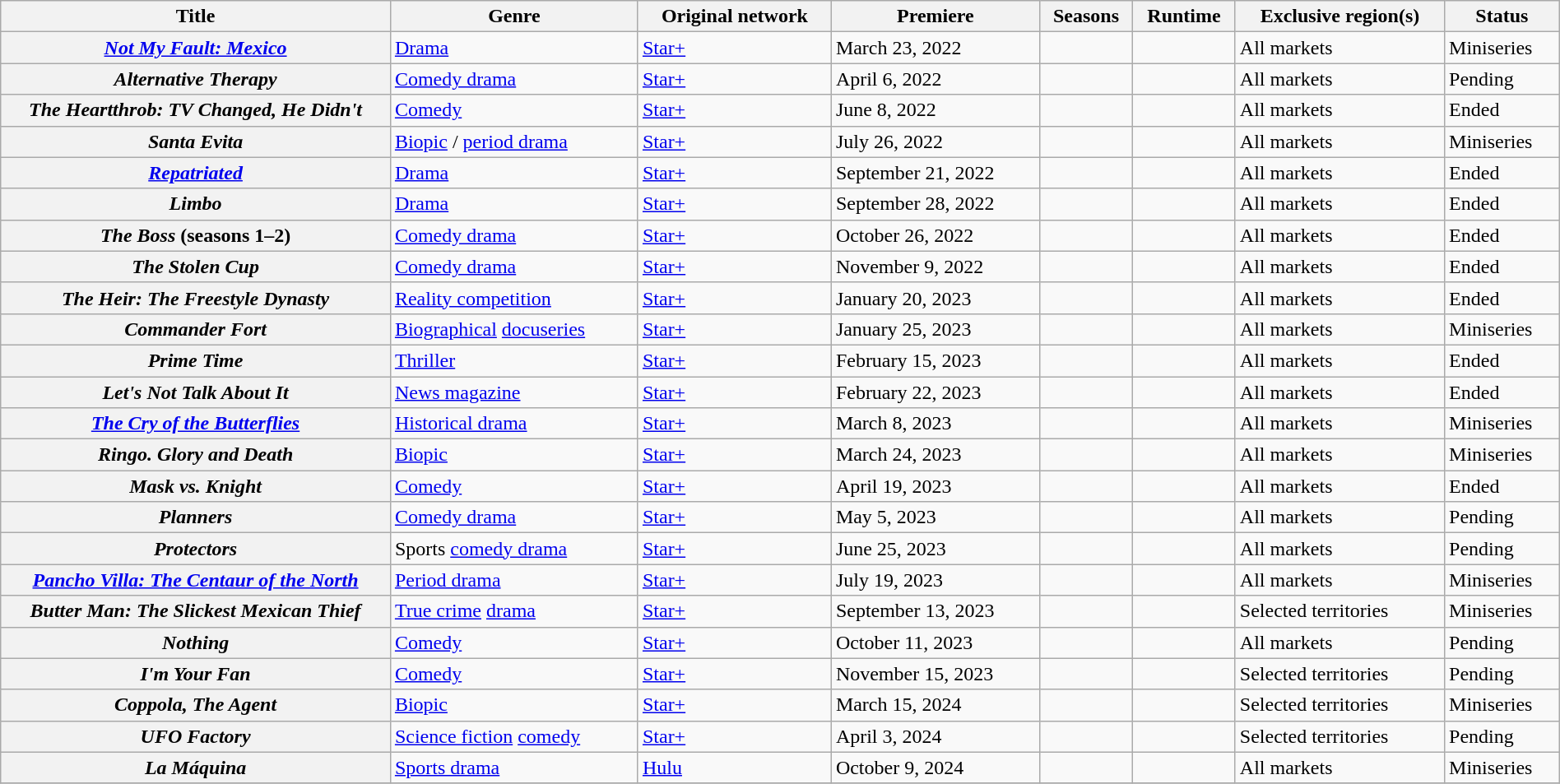<table class="wikitable plainrowheaders sortable" style="width:100%;">
<tr>
<th style="width:25%;">Title</th>
<th>Genre</th>
<th>Original network</th>
<th>Premiere</th>
<th>Seasons</th>
<th>Runtime</th>
<th>Exclusive region(s)</th>
<th>Status</th>
</tr>
<tr>
<th scope="row"><em><a href='#'>Not My Fault: Mexico</a></em></th>
<td><a href='#'>Drama</a></td>
<td><a href='#'>Star+</a></td>
<td>March 23, 2022</td>
<td></td>
<td></td>
<td>All markets</td>
<td>Miniseries</td>
</tr>
<tr>
<th scope="row"><em>Alternative Therapy</em></th>
<td><a href='#'>Comedy drama</a></td>
<td><a href='#'>Star+</a></td>
<td>April 6, 2022</td>
<td></td>
<td></td>
<td>All markets</td>
<td>Pending</td>
</tr>
<tr>
<th scope="row"><em>The Heartthrob: TV Changed, He Didn't</em></th>
<td><a href='#'>Comedy</a></td>
<td><a href='#'>Star+</a></td>
<td>June 8, 2022</td>
<td></td>
<td></td>
<td>All markets</td>
<td>Ended</td>
</tr>
<tr>
<th scope="row"><em>Santa Evita</em></th>
<td><a href='#'>Biopic</a> / <a href='#'>period drama</a></td>
<td><a href='#'>Star+</a></td>
<td>July 26, 2022</td>
<td></td>
<td></td>
<td>All markets</td>
<td>Miniseries</td>
</tr>
<tr>
<th scope="row"><em><a href='#'>Repatriated</a></em></th>
<td><a href='#'>Drama</a></td>
<td><a href='#'>Star+</a></td>
<td>September 21, 2022</td>
<td></td>
<td></td>
<td>All markets</td>
<td>Ended</td>
</tr>
<tr>
<th scope="row"><em>Limbo</em></th>
<td><a href='#'>Drama</a></td>
<td><a href='#'>Star+</a></td>
<td>September 28, 2022</td>
<td></td>
<td></td>
<td>All markets</td>
<td>Ended</td>
</tr>
<tr>
<th scope="row"><em>The Boss</em> (seasons 1–2)</th>
<td><a href='#'>Comedy drama</a></td>
<td><a href='#'>Star+</a></td>
<td>October 26, 2022</td>
<td></td>
<td></td>
<td>All markets</td>
<td>Ended</td>
</tr>
<tr>
<th scope="row"><em>The Stolen Cup</em></th>
<td><a href='#'>Comedy drama</a></td>
<td><a href='#'>Star+</a></td>
<td>November 9, 2022</td>
<td></td>
<td></td>
<td>All markets</td>
<td>Ended</td>
</tr>
<tr>
<th scope="row"><em>The Heir: The Freestyle Dynasty</em></th>
<td><a href='#'>Reality competition</a></td>
<td><a href='#'>Star+</a></td>
<td>January 20, 2023</td>
<td></td>
<td></td>
<td>All markets</td>
<td>Ended</td>
</tr>
<tr>
<th scope="row"><em>Commander Fort</em></th>
<td><a href='#'>Biographical</a> <a href='#'>docuseries</a></td>
<td><a href='#'>Star+</a></td>
<td>January 25, 2023</td>
<td></td>
<td></td>
<td>All markets</td>
<td>Miniseries</td>
</tr>
<tr>
<th scope="row"><em>Prime Time</em></th>
<td><a href='#'>Thriller</a></td>
<td><a href='#'>Star+</a></td>
<td>February 15, 2023</td>
<td></td>
<td></td>
<td>All markets</td>
<td>Ended</td>
</tr>
<tr>
<th scope="row"><em>Let's Not Talk About It</em></th>
<td><a href='#'>News magazine</a></td>
<td><a href='#'>Star+</a></td>
<td>February 22, 2023</td>
<td></td>
<td></td>
<td>All markets</td>
<td>Ended</td>
</tr>
<tr>
<th scope="row"><em><a href='#'>The Cry of the Butterflies</a></em></th>
<td><a href='#'>Historical drama</a></td>
<td><a href='#'>Star+</a></td>
<td>March 8, 2023</td>
<td></td>
<td></td>
<td>All markets</td>
<td>Miniseries</td>
</tr>
<tr>
<th scope="row"><em>Ringo. Glory and Death</em></th>
<td><a href='#'>Biopic</a></td>
<td><a href='#'>Star+</a></td>
<td>March 24, 2023</td>
<td></td>
<td></td>
<td>All markets</td>
<td>Miniseries</td>
</tr>
<tr>
<th scope="row"><em>Mask vs. Knight</em></th>
<td><a href='#'>Comedy</a></td>
<td><a href='#'>Star+</a></td>
<td>April 19, 2023</td>
<td></td>
<td></td>
<td>All markets</td>
<td>Ended</td>
</tr>
<tr>
<th scope="row"><em>Planners</em></th>
<td><a href='#'>Comedy drama</a></td>
<td><a href='#'>Star+</a></td>
<td>May 5, 2023</td>
<td></td>
<td></td>
<td>All markets</td>
<td>Pending</td>
</tr>
<tr>
<th scope="row"><em>Protectors</em></th>
<td>Sports <a href='#'>comedy drama</a></td>
<td><a href='#'>Star+</a></td>
<td>June 25, 2023</td>
<td></td>
<td></td>
<td>All markets</td>
<td>Pending</td>
</tr>
<tr>
<th scope="row"><em><a href='#'>Pancho Villa: The Centaur of the North</a></em></th>
<td><a href='#'>Period drama</a></td>
<td><a href='#'>Star+</a></td>
<td>July 19, 2023</td>
<td></td>
<td></td>
<td>All markets</td>
<td>Miniseries</td>
</tr>
<tr>
<th scope="row"><em>Butter Man: The Slickest Mexican Thief</em></th>
<td><a href='#'>True crime</a> <a href='#'>drama</a></td>
<td><a href='#'>Star+</a></td>
<td>September 13, 2023</td>
<td></td>
<td></td>
<td>Selected territories</td>
<td>Miniseries</td>
</tr>
<tr>
<th scope="row"><em>Nothing</em></th>
<td><a href='#'>Comedy</a></td>
<td><a href='#'>Star+</a></td>
<td>October 11, 2023</td>
<td></td>
<td></td>
<td>All markets</td>
<td>Pending</td>
</tr>
<tr>
<th scope="row"><em>I'm Your Fan</em></th>
<td><a href='#'>Comedy</a></td>
<td><a href='#'>Star+</a></td>
<td>November 15, 2023</td>
<td></td>
<td></td>
<td>Selected territories</td>
<td>Pending</td>
</tr>
<tr>
<th scope="row"><em>Coppola, The Agent</em></th>
<td><a href='#'>Biopic</a></td>
<td><a href='#'>Star+</a></td>
<td>March 15, 2024</td>
<td></td>
<td></td>
<td>Selected territories</td>
<td>Miniseries</td>
</tr>
<tr>
<th scope="row"><em>UFO Factory</em></th>
<td><a href='#'>Science fiction</a> <a href='#'>comedy</a></td>
<td><a href='#'>Star+</a></td>
<td>April 3, 2024</td>
<td></td>
<td></td>
<td>Selected territories</td>
<td>Pending</td>
</tr>
<tr>
<th scope="row"><em>La Máquina</em></th>
<td><a href='#'>Sports drama</a></td>
<td><a href='#'>Hulu</a></td>
<td>October 9, 2024</td>
<td></td>
<td></td>
<td>All markets</td>
<td>Miniseries</td>
</tr>
<tr>
</tr>
</table>
